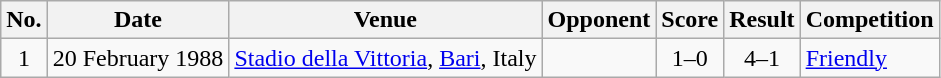<table class="wikitable sortable">
<tr>
<th scope="col">No.</th>
<th scope="col">Date</th>
<th scope="col">Venue</th>
<th scope="col">Opponent</th>
<th scope="col">Score</th>
<th scope="col">Result</th>
<th scope="col">Competition</th>
</tr>
<tr>
<td align="center">1</td>
<td>20 February 1988</td>
<td><a href='#'>Stadio della Vittoria</a>, <a href='#'>Bari</a>, Italy</td>
<td></td>
<td align="center">1–0</td>
<td align="center">4–1</td>
<td><a href='#'>Friendly</a></td>
</tr>
</table>
